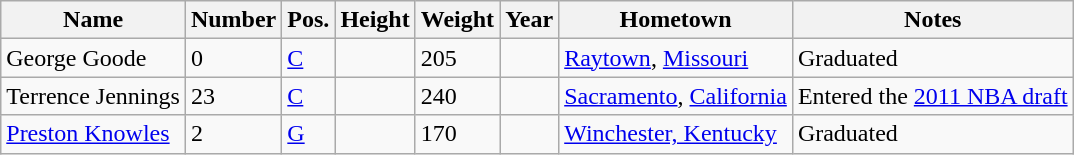<table class="wikitable sortable" border="1">
<tr>
<th>Name</th>
<th>Number</th>
<th>Pos.</th>
<th>Height</th>
<th>Weight</th>
<th>Year</th>
<th>Hometown</th>
<th class="unsortable">Notes</th>
</tr>
<tr>
<td>George Goode</td>
<td>0</td>
<td><a href='#'>C</a></td>
<td></td>
<td>205</td>
<td></td>
<td><a href='#'>Raytown</a>, <a href='#'>Missouri</a></td>
<td>Graduated</td>
</tr>
<tr>
<td>Terrence Jennings</td>
<td>23</td>
<td><a href='#'>C</a></td>
<td></td>
<td>240</td>
<td></td>
<td><a href='#'>Sacramento</a>, <a href='#'>California</a></td>
<td>Entered the <a href='#'>2011 NBA draft</a></td>
</tr>
<tr>
<td><a href='#'>Preston Knowles</a></td>
<td>2</td>
<td><a href='#'>G</a></td>
<td></td>
<td>170</td>
<td></td>
<td><a href='#'>Winchester, Kentucky</a></td>
<td>Graduated</td>
</tr>
</table>
